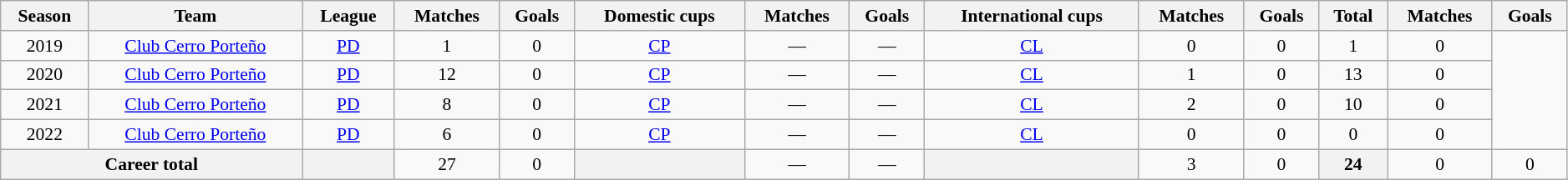<table class="wikitable" style="font-size:90%;width:99%;text-align:center;">
<tr>
<th>Season</th>
<th>Team</th>
<th>League</th>
<th>Matches</th>
<th>Goals</th>
<th>Domestic cups</th>
<th>Matches</th>
<th>Goals</th>
<th>International cups</th>
<th>Matches</th>
<th>Goals</th>
<th>Total</th>
<th>Matches</th>
<th>Goals</th>
</tr>
<tr>
<td>2019</td>
<td><a href='#'>Club Cerro Porteño</a></td>
<td><a href='#'>PD</a></td>
<td>1</td>
<td>0</td>
<td><a href='#'>CP</a></td>
<td>—</td>
<td>—</td>
<td><a href='#'>CL</a></td>
<td>0</td>
<td>0</td>
<td>1</td>
<td>0</td>
</tr>
<tr>
<td>2020</td>
<td><a href='#'>Club Cerro Porteño</a></td>
<td><a href='#'>PD</a></td>
<td>12</td>
<td>0</td>
<td><a href='#'>CP</a></td>
<td>—</td>
<td>—</td>
<td><a href='#'>CL</a></td>
<td>1</td>
<td>0</td>
<td>13</td>
<td>0</td>
</tr>
<tr>
<td>2021</td>
<td><a href='#'>Club Cerro Porteño</a></td>
<td><a href='#'>PD</a></td>
<td>8</td>
<td>0</td>
<td><a href='#'>CP</a></td>
<td>—</td>
<td>—</td>
<td><a href='#'>CL</a></td>
<td>2</td>
<td>0</td>
<td>10</td>
<td>0</td>
</tr>
<tr>
<td>2022</td>
<td><a href='#'>Club Cerro Porteño</a></td>
<td><a href='#'>PD</a></td>
<td>6</td>
<td>0</td>
<td><a href='#'>CP</a></td>
<td>—</td>
<td>—</td>
<td><a href='#'>CL</a></td>
<td>0</td>
<td>0</td>
<td>0</td>
<td>0</td>
</tr>
<tr>
<th colspan="2">Career total</th>
<th></th>
<td>27</td>
<td>0</td>
<th></th>
<td>—</td>
<td>—</td>
<th></th>
<td>3</td>
<td>0</td>
<th>24</th>
<td>0</td>
<td>0</td>
</tr>
</table>
